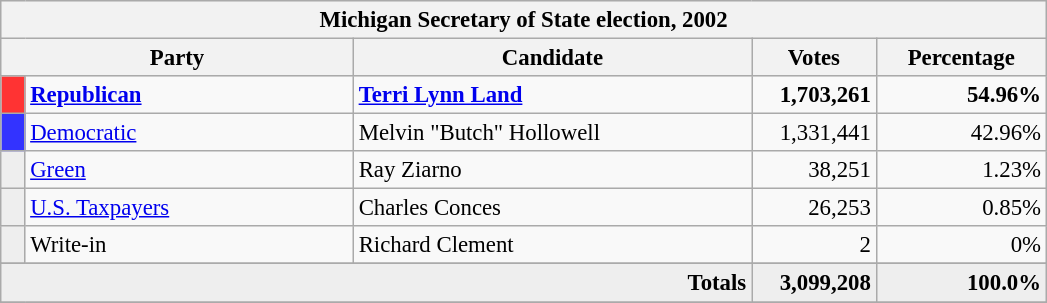<table class="wikitable" style="font-size: 95%;">
<tr style="background-color:#E9E9E9">
<th colspan="5">Michigan Secretary of State election, 2002</th>
</tr>
<tr bgcolor="#EEEEEE" align="center">
<th colspan="2" style="width: 15em">Party</th>
<th style="width: 17em">Candidate</th>
<th style="width: 5em">Votes</th>
<th style="width: 7em">Percentage</th>
</tr>
<tr>
<th style="background-color:#FF3333; width: 3px"></th>
<td style="width: 130px"><strong><a href='#'>Republican</a></strong></td>
<td><strong><a href='#'>Terri Lynn Land</a></strong></td>
<td align="right"><strong>1,703,261</strong></td>
<td align="right"><strong>54.96%</strong></td>
</tr>
<tr>
<th style="background-color:#3333FF; width: 3px"></th>
<td style="width: 130px"><a href='#'>Democratic</a></td>
<td>Melvin "Butch" Hollowell</td>
<td align="right">1,331,441</td>
<td align="right">42.96%</td>
</tr>
<tr>
<th style="background-color:#EEEEEE; width: 3px"></th>
<td style="width: 130px"><a href='#'>Green</a></td>
<td>Ray Ziarno</td>
<td align="right">38,251</td>
<td align="right">1.23%</td>
</tr>
<tr>
<th style="background-color:#EEEEEE; width: 3px"></th>
<td style="width: 130px"><a href='#'>U.S. Taxpayers</a></td>
<td>Charles Conces</td>
<td align="right">26,253</td>
<td align="right">0.85%</td>
</tr>
<tr>
<th style="background-color:#EEEEEE; width: 3px"></th>
<td style="width: 130px">Write-in</td>
<td>Richard Clement</td>
<td align="right">2</td>
<td align="right">0%</td>
</tr>
<tr>
</tr>
<tr bgcolor="#EEEEEE">
<td colspan="3" align="right"><strong>Totals</strong></td>
<td align="right"><strong>3,099,208</strong></td>
<td align="right"><strong>100.0%</strong></td>
</tr>
<tr>
</tr>
</table>
